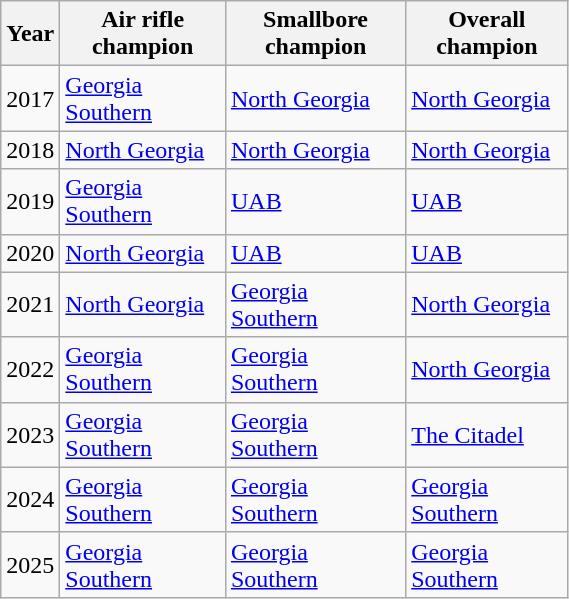<table class="wikitable" style="width:30%;">
<tr>
<th>Year</th>
<th>Air rifle champion</th>
<th>Smallbore champion</th>
<th>Overall champion</th>
</tr>
<tr>
<td style="text-align:center;">2017</td>
<td><a href='#'>Georgia Southern</a></td>
<td><a href='#'>North Georgia</a></td>
<td><a href='#'>North Georgia</a></td>
</tr>
<tr>
<td style="text-align:center;">2018</td>
<td><a href='#'>North Georgia</a></td>
<td><a href='#'>North Georgia</a></td>
<td><a href='#'>North Georgia</a></td>
</tr>
<tr>
<td style="text-align:center;">2019</td>
<td><a href='#'>Georgia Southern</a></td>
<td><a href='#'>UAB</a></td>
<td><a href='#'>UAB</a></td>
</tr>
<tr>
<td style="text-align:center;">2020</td>
<td><a href='#'>North Georgia</a></td>
<td><a href='#'>UAB</a></td>
<td><a href='#'>UAB</a></td>
</tr>
<tr>
<td style="text-align:center;">2021</td>
<td><a href='#'>North Georgia</a></td>
<td><a href='#'>Georgia Southern</a></td>
<td><a href='#'>North Georgia</a></td>
</tr>
<tr>
<td align=center>2022</td>
<td><a href='#'>Georgia Southern</a></td>
<td><a href='#'>Georgia Southern</a></td>
<td><a href='#'>North Georgia</a></td>
</tr>
<tr>
<td align=center>2023</td>
<td><a href='#'>Georgia Southern</a></td>
<td><a href='#'>Georgia Southern</a></td>
<td><a href='#'>The Citadel</a></td>
</tr>
<tr>
<td align=center>2024</td>
<td><a href='#'>Georgia Southern</a></td>
<td><a href='#'>Georgia Southern</a></td>
<td><a href='#'>Georgia Southern</a></td>
</tr>
<tr>
<td align=center>2025</td>
<td><a href='#'>Georgia Southern</a></td>
<td><a href='#'>Georgia Southern</a></td>
<td><a href='#'>Georgia Southern</a></td>
</tr>
</table>
